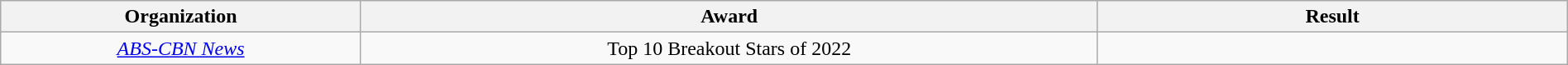<table class="wikitable sortable plainrowheaders" style="text-align:center;" width=100%>
<tr>
<th scope="col" width=23%>Organization</th>
<th scope="col">Award</th>
<th scope="col" width="30%" class="unsortable">Result</th>
</tr>
<tr>
<td><em><a href='#'>ABS-CBN News</a></em></td>
<td>Top 10 Breakout Stars of 2022</td>
<td></td>
</tr>
</table>
